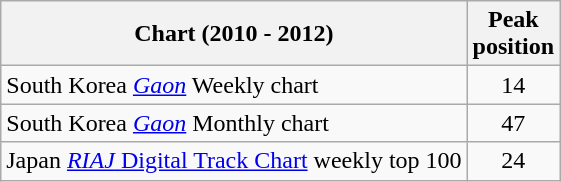<table class="wikitable sortable" style="text-align:center;">
<tr>
<th>Chart (2010 - 2012)</th>
<th>Peak<br>position</th>
</tr>
<tr>
<td align="left">South Korea <em><a href='#'>Gaon</a></em> Weekly chart</td>
<td>14</td>
</tr>
<tr>
<td align="left">South Korea <em><a href='#'>Gaon</a></em> Monthly chart</td>
<td>47</td>
</tr>
<tr>
<td align="left">Japan <a href='#'><em>RIAJ</em> Digital Track Chart</a> weekly top 100</td>
<td>24</td>
</tr>
</table>
